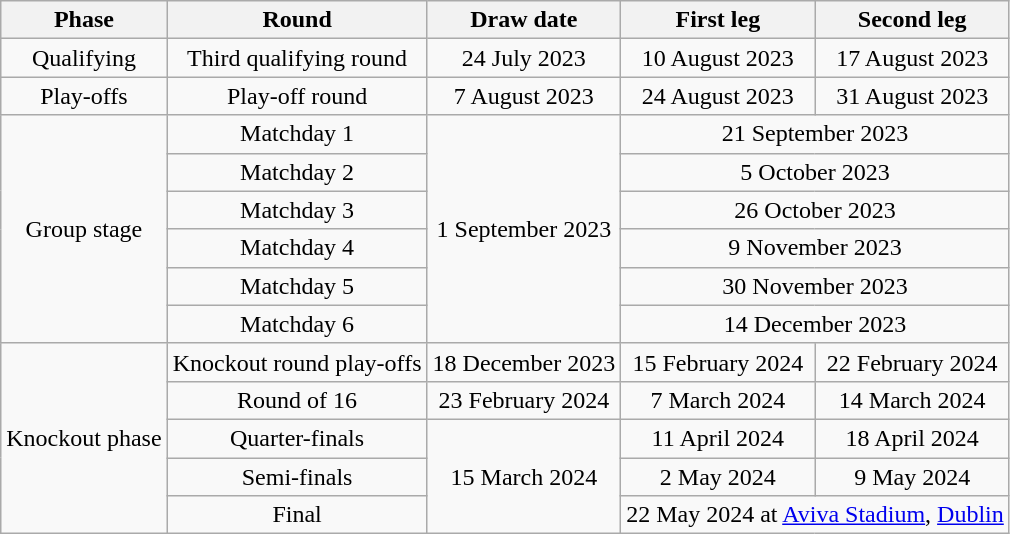<table class="wikitable" style="text-align:center">
<tr>
<th>Phase</th>
<th>Round</th>
<th>Draw date</th>
<th>First leg</th>
<th>Second leg</th>
</tr>
<tr>
<td>Qualifying</td>
<td>Third qualifying round</td>
<td>24 July 2023</td>
<td>10 August 2023</td>
<td>17 August 2023</td>
</tr>
<tr>
<td>Play-offs</td>
<td>Play-off round</td>
<td>7 August 2023</td>
<td>24 August 2023</td>
<td>31 August 2023</td>
</tr>
<tr>
<td rowspan="6">Group stage</td>
<td>Matchday 1</td>
<td rowspan="6">1 September 2023</td>
<td colspan="2">21 September 2023</td>
</tr>
<tr>
<td>Matchday 2</td>
<td colspan="2">5 October 2023</td>
</tr>
<tr>
<td>Matchday 3</td>
<td colspan="2">26 October 2023</td>
</tr>
<tr>
<td>Matchday 4</td>
<td colspan="2">9 November 2023</td>
</tr>
<tr>
<td>Matchday 5</td>
<td colspan="2">30 November 2023</td>
</tr>
<tr>
<td>Matchday 6</td>
<td colspan="2">14 December 2023</td>
</tr>
<tr>
<td rowspan="5">Knockout phase</td>
<td>Knockout round play-offs</td>
<td>18 December 2023</td>
<td>15 February 2024</td>
<td>22 February 2024</td>
</tr>
<tr>
<td>Round of 16</td>
<td>23 February 2024</td>
<td>7 March 2024</td>
<td>14 March 2024</td>
</tr>
<tr>
<td>Quarter-finals</td>
<td rowspan="3">15 March 2024</td>
<td>11 April 2024</td>
<td>18 April 2024</td>
</tr>
<tr>
<td>Semi-finals</td>
<td>2 May 2024</td>
<td>9 May 2024</td>
</tr>
<tr>
<td>Final</td>
<td colspan="2">22 May 2024 at <a href='#'>Aviva Stadium</a>, <a href='#'>Dublin</a></td>
</tr>
</table>
